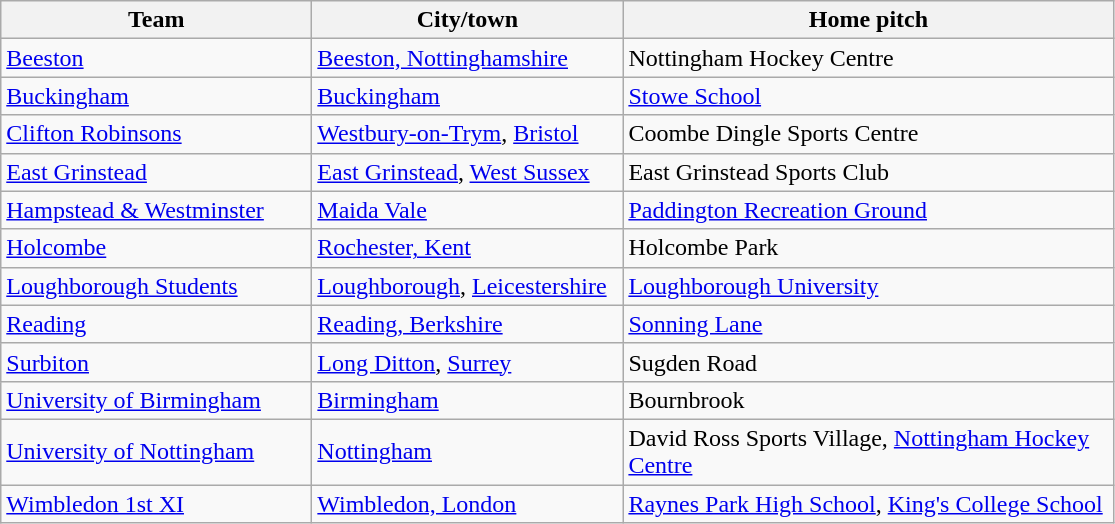<table class="wikitable sortable">
<tr>
<th width=200>Team</th>
<th width=200>City/town</th>
<th width=320>Home pitch</th>
</tr>
<tr>
<td><a href='#'>Beeston</a></td>
<td><a href='#'>Beeston, Nottinghamshire</a></td>
<td>Nottingham Hockey Centre</td>
</tr>
<tr>
<td><a href='#'>Buckingham</a></td>
<td><a href='#'>Buckingham</a></td>
<td><a href='#'>Stowe School</a></td>
</tr>
<tr>
<td><a href='#'>Clifton Robinsons</a></td>
<td><a href='#'>Westbury-on-Trym</a>, <a href='#'>Bristol</a></td>
<td>Coombe Dingle Sports Centre</td>
</tr>
<tr>
<td><a href='#'>East Grinstead</a></td>
<td><a href='#'>East Grinstead</a>, <a href='#'>West Sussex</a></td>
<td>East Grinstead Sports Club</td>
</tr>
<tr>
<td><a href='#'>Hampstead & Westminster</a></td>
<td><a href='#'>Maida Vale</a></td>
<td><a href='#'>Paddington Recreation Ground</a></td>
</tr>
<tr>
<td><a href='#'>Holcombe</a></td>
<td><a href='#'>Rochester, Kent</a></td>
<td>Holcombe Park</td>
</tr>
<tr>
<td><a href='#'>Loughborough Students</a></td>
<td><a href='#'>Loughborough</a>, <a href='#'>Leicestershire</a></td>
<td><a href='#'>Loughborough University</a></td>
</tr>
<tr>
<td><a href='#'>Reading</a></td>
<td><a href='#'>Reading, Berkshire</a></td>
<td><a href='#'>Sonning Lane</a></td>
</tr>
<tr>
<td><a href='#'>Surbiton</a></td>
<td><a href='#'>Long Ditton</a>, <a href='#'>Surrey</a></td>
<td>Sugden Road</td>
</tr>
<tr>
<td><a href='#'>University of Birmingham</a></td>
<td><a href='#'>Birmingham</a></td>
<td>Bournbrook</td>
</tr>
<tr>
<td><a href='#'>University of Nottingham</a></td>
<td><a href='#'>Nottingham</a></td>
<td>David Ross Sports Village, <a href='#'>Nottingham Hockey Centre</a></td>
</tr>
<tr>
<td><a href='#'>Wimbledon 1st XI</a></td>
<td><a href='#'>Wimbledon, London</a></td>
<td><a href='#'>Raynes Park High School</a>, <a href='#'>King's College School</a></td>
</tr>
</table>
